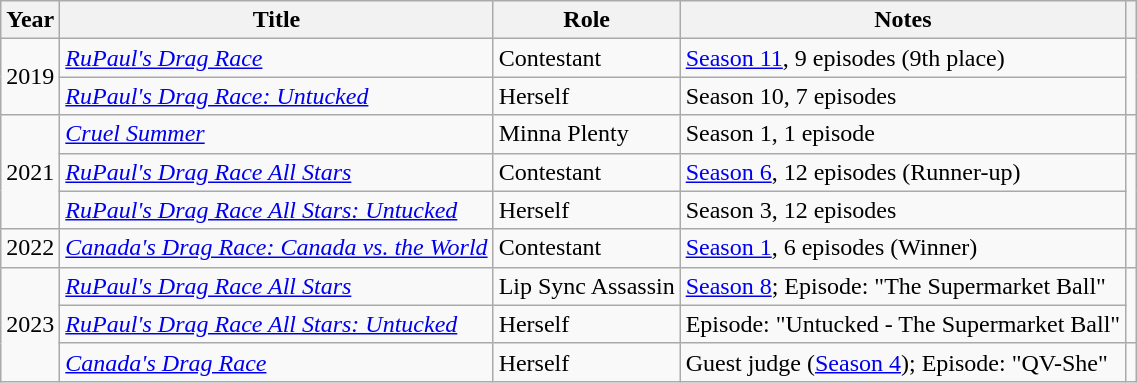<table class="wikitable">
<tr>
<th>Year</th>
<th>Title</th>
<th>Role</th>
<th>Notes</th>
<th style="text-align: center;" class="unsortable"></th>
</tr>
<tr>
<td rowspan="2">2019</td>
<td><em><a href='#'>RuPaul's Drag Race</a></em></td>
<td>Contestant</td>
<td><a href='#'>Season 11</a>, 9 episodes (9th place)</td>
<td rowspan="2" style="text-align: center;"></td>
</tr>
<tr>
<td><em><a href='#'>RuPaul's Drag Race: Untucked</a></em></td>
<td>Herself</td>
<td>Season 10, 7 episodes</td>
</tr>
<tr>
<td rowspan="3">2021</td>
<td><em><a href='#'>Cruel Summer</a></em></td>
<td>Minna Plenty</td>
<td>Season 1, 1 episode</td>
<td style="text-align: center;"></td>
</tr>
<tr>
<td><em><a href='#'>RuPaul's Drag Race All Stars</a></em></td>
<td>Contestant</td>
<td><a href='#'>Season 6</a>, 12 episodes (Runner-up)</td>
<td rowspan="2" style="text-align: center;"></td>
</tr>
<tr>
<td scope="row"><em><a href='#'>RuPaul's Drag Race All Stars: Untucked</a></em></td>
<td>Herself</td>
<td>Season 3, 12 episodes</td>
</tr>
<tr>
<td>2022</td>
<td><em><a href='#'>Canada's Drag Race: Canada vs. the World</a></em></td>
<td>Contestant</td>
<td><a href='#'>Season 1</a>, 6 episodes (Winner)</td>
<td></td>
</tr>
<tr>
<td rowspan="3">2023</td>
<td><em><a href='#'>RuPaul's Drag Race All Stars</a></em></td>
<td>Lip Sync Assassin</td>
<td><a href='#'>Season 8</a>; Episode: "The Supermarket Ball"</td>
<td rowspan="2"></td>
</tr>
<tr>
<td><em><a href='#'>RuPaul's Drag Race All Stars: Untucked</a></em></td>
<td>Herself</td>
<td>Episode: "Untucked - The Supermarket Ball"</td>
</tr>
<tr>
<td><em><a href='#'>Canada's Drag Race</a></em></td>
<td>Herself</td>
<td>Guest judge (<a href='#'>Season 4</a>); Episode: "QV-She"</td>
<td></td>
</tr>
</table>
